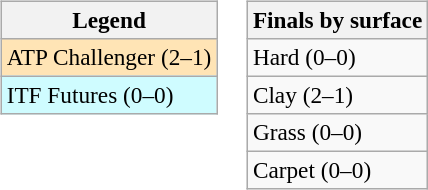<table>
<tr valign=top>
<td><br><table class=wikitable style=font-size:97%>
<tr>
<th>Legend</th>
</tr>
<tr bgcolor=moccasin>
<td>ATP Challenger (2–1)</td>
</tr>
<tr bgcolor=cffcff>
<td>ITF Futures (0–0)</td>
</tr>
</table>
</td>
<td><br><table class=wikitable style=font-size:97%>
<tr>
<th>Finals by surface</th>
</tr>
<tr>
<td>Hard (0–0)</td>
</tr>
<tr>
<td>Clay (2–1)</td>
</tr>
<tr>
<td>Grass (0–0)</td>
</tr>
<tr>
<td>Carpet (0–0)</td>
</tr>
</table>
</td>
</tr>
</table>
